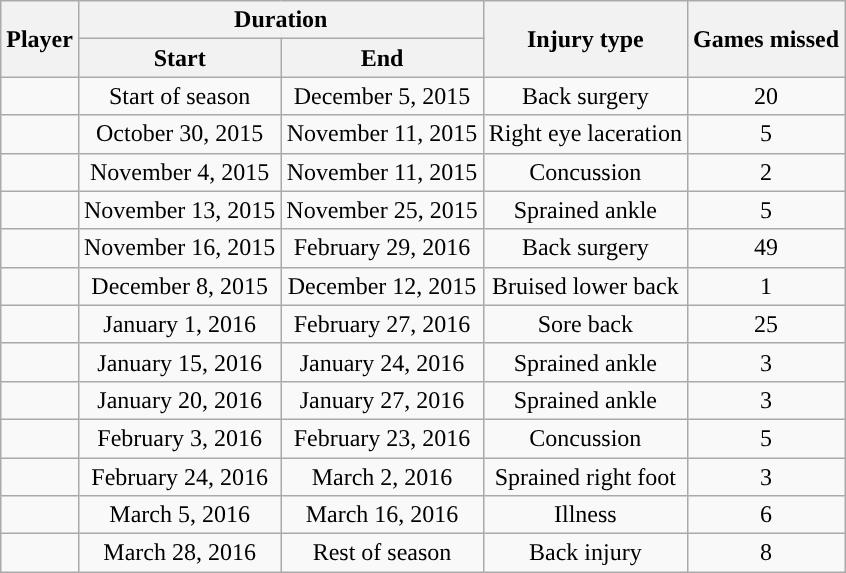<table class="wikitable sortable collapsible" style="text-align:center;">
<tr>
<th rowspan="2">Player</th>
<th colspan="2">Duration</th>
<th rowspan="2">Injury type</th>
<th rowspan="2">Games missed</th>
</tr>
<tr>
<th>Start</th>
<th>End<br></th>
</tr>
<tr>
<td></td>
<td>Start of season</td>
<td>December 5, 2015</td>
<td>Back surgery</td>
<td>20</td>
</tr>
<tr>
<td></td>
<td>October 30, 2015</td>
<td>November 11, 2015</td>
<td>Right eye laceration</td>
<td>5</td>
</tr>
<tr>
<td></td>
<td>November 4, 2015</td>
<td>November 11, 2015</td>
<td>Concussion</td>
<td>2</td>
</tr>
<tr>
<td></td>
<td>November 13, 2015</td>
<td>November 25, 2015</td>
<td>Sprained ankle</td>
<td>5</td>
</tr>
<tr>
<td></td>
<td>November 16, 2015</td>
<td>February 29, 2016</td>
<td>Back surgery</td>
<td>49</td>
</tr>
<tr>
<td></td>
<td>December 8, 2015</td>
<td>December 12, 2015</td>
<td>Bruised lower back</td>
<td>1</td>
</tr>
<tr>
<td></td>
<td>January 1, 2016</td>
<td>February 27, 2016</td>
<td>Sore back</td>
<td>25</td>
</tr>
<tr>
<td></td>
<td>January 15, 2016</td>
<td>January 24, 2016</td>
<td>Sprained ankle</td>
<td>3</td>
</tr>
<tr>
<td></td>
<td>January 20, 2016</td>
<td>January 27, 2016</td>
<td>Sprained ankle</td>
<td>3</td>
</tr>
<tr>
<td></td>
<td>February 3, 2016</td>
<td>February 23, 2016</td>
<td>Concussion</td>
<td>5</td>
</tr>
<tr>
<td></td>
<td>February 24, 2016</td>
<td>March 2, 2016</td>
<td>Sprained right foot</td>
<td>3</td>
</tr>
<tr>
<td></td>
<td>March 5, 2016</td>
<td>March 16, 2016</td>
<td>Illness</td>
<td>6</td>
</tr>
<tr>
<td></td>
<td>March 28, 2016</td>
<td>Rest of season</td>
<td>Back injury</td>
<td>8</td>
</tr>
</table>
